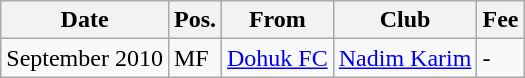<table class="wikitable">
<tr>
<th>Date</th>
<th>Pos.</th>
<th>From</th>
<th>Club</th>
<th>Fee</th>
</tr>
<tr>
<td>September 2010</td>
<td>MF</td>
<td> <a href='#'>Dohuk FC</a></td>
<td> <a href='#'>Nadim Karim</a></td>
<td>-</td>
</tr>
</table>
